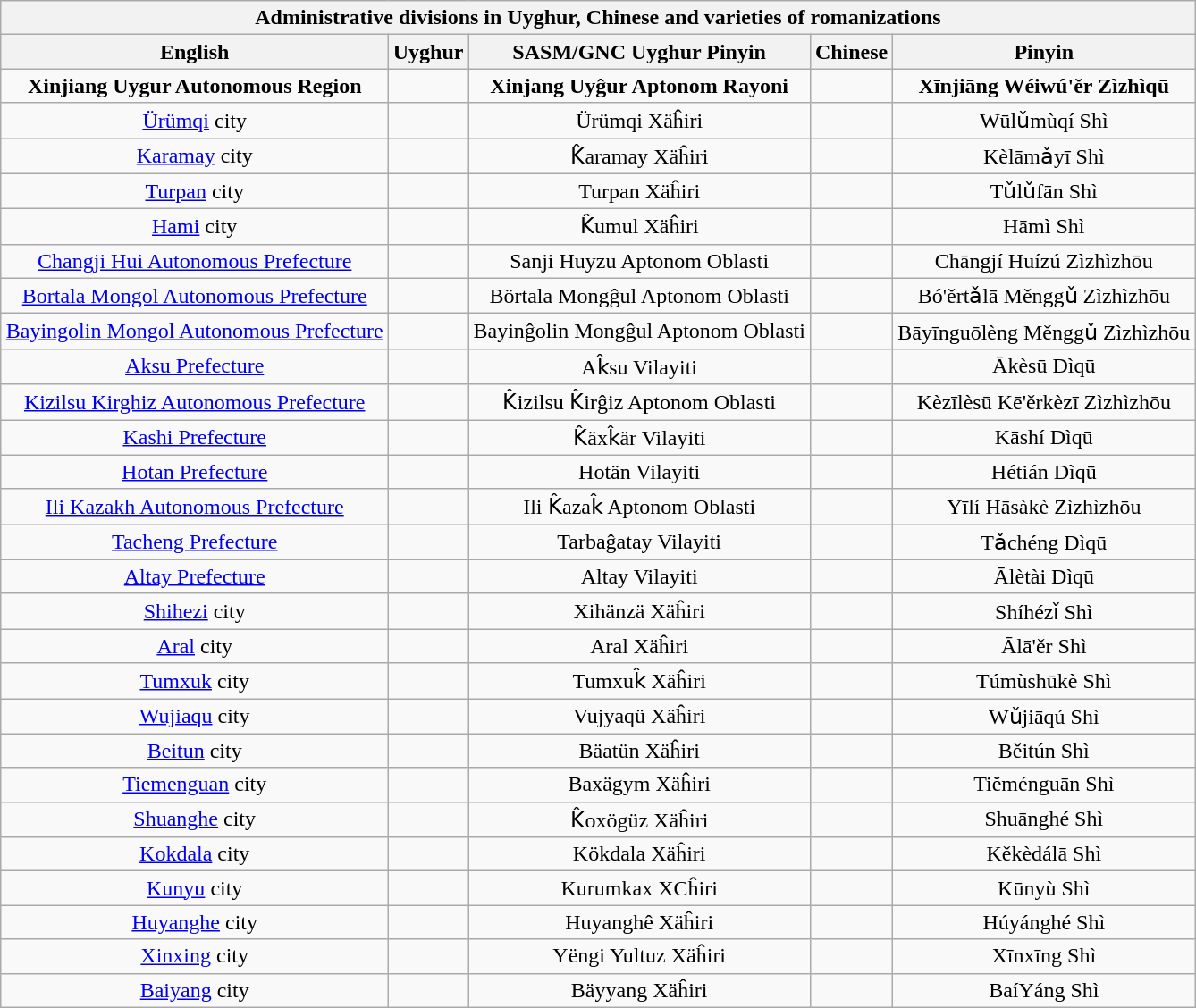<table class="wikitable sortable collapsible collapsed" style="text-font:90%; width:auto; text-align:center; margin-left: auto; margin-right: auto;">
<tr>
<th colspan="5">Administrative divisions in Uyghur, Chinese and varieties of romanizations</th>
</tr>
<tr>
<th>English</th>
<th>Uyghur</th>
<th>SASM/GNC Uyghur Pinyin</th>
<th>Chinese</th>
<th>Pinyin</th>
</tr>
<tr>
<td><strong>Xinjiang Uygur Autonomous Region</strong></td>
<td></td>
<td><strong>Xinjang Uyĝur Aptonom Rayoni</strong></td>
<td></td>
<td><strong>Xīnjiāng Wéiwú'ěr Zìzhìqū</strong></td>
</tr>
<tr>
<td><a href='#'>Ürümqi</a> city</td>
<td></td>
<td>Ürümqi Xäĥiri</td>
<td></td>
<td>Wūlǔmùqí Shì</td>
</tr>
<tr>
<td><a href='#'>Karamay</a> city</td>
<td></td>
<td>K̂aramay Xäĥiri</td>
<td></td>
<td>Kèlāmǎyī Shì</td>
</tr>
<tr>
<td><a href='#'>Turpan</a> city</td>
<td></td>
<td>Turpan Xäĥiri</td>
<td></td>
<td>Tǔlǔfān Shì</td>
</tr>
<tr>
<td><a href='#'>Hami</a> city</td>
<td></td>
<td>K̂umul Xäĥiri</td>
<td></td>
<td>Hāmì Shì</td>
</tr>
<tr>
<td><a href='#'>Changji Hui Autonomous Prefecture</a></td>
<td></td>
<td>Sanji Huyzu Aptonom Oblasti</td>
<td></td>
<td>Chāngjí Huízú Zìzhìzhōu</td>
</tr>
<tr>
<td><a href='#'>Bortala Mongol Autonomous Prefecture</a></td>
<td></td>
<td>Börtala Mongĝul Aptonom Oblasti</td>
<td></td>
<td>Bó'ěrtǎlā Měnggǔ Zìzhìzhōu</td>
</tr>
<tr>
<td><a href='#'>Bayingolin Mongol Autonomous Prefecture</a></td>
<td></td>
<td>Bayinĝolin Mongĝul Aptonom Oblasti</td>
<td></td>
<td>Bāyīnguōlèng Měnggǔ Zìzhìzhōu</td>
</tr>
<tr>
<td><a href='#'>Aksu Prefecture</a></td>
<td></td>
<td>Ak̂su Vilayiti</td>
<td></td>
<td>Ākèsū Dìqū</td>
</tr>
<tr>
<td><a href='#'>Kizilsu Kirghiz Autonomous Prefecture</a></td>
<td></td>
<td>K̂izilsu K̂irĝiz Aptonom Oblasti</td>
<td></td>
<td>Kèzīlèsū Kē'ěrkèzī Zìzhìzhōu</td>
</tr>
<tr>
<td><a href='#'>Kashi Prefecture</a></td>
<td></td>
<td>K̂äxk̂är Vilayiti</td>
<td></td>
<td>Kāshí Dìqū</td>
</tr>
<tr>
<td><a href='#'>Hotan Prefecture</a></td>
<td></td>
<td>Hotän Vilayiti</td>
<td></td>
<td>Hétián Dìqū</td>
</tr>
<tr>
<td><a href='#'>Ili Kazakh Autonomous Prefecture</a></td>
<td></td>
<td>Ili K̂azak̂ Aptonom Oblasti</td>
<td></td>
<td>Yīlí Hāsàkè Zìzhìzhōu</td>
</tr>
<tr>
<td><a href='#'>Tacheng Prefecture</a></td>
<td></td>
<td>Tarbaĝatay Vilayiti</td>
<td></td>
<td>Tǎchéng Dìqū</td>
</tr>
<tr>
<td><a href='#'>Altay Prefecture</a></td>
<td></td>
<td>Altay Vilayiti</td>
<td></td>
<td>Ālètài Dìqū</td>
</tr>
<tr>
<td><a href='#'>Shihezi</a> city</td>
<td></td>
<td>Xihänzä Xäĥiri</td>
<td></td>
<td>Shíhézǐ Shì</td>
</tr>
<tr>
<td><a href='#'>Aral</a> city</td>
<td></td>
<td>Aral Xäĥiri</td>
<td></td>
<td>Ālā'ěr Shì</td>
</tr>
<tr>
<td><a href='#'>Tumxuk</a> city</td>
<td></td>
<td>Tumxuk̂ Xäĥiri</td>
<td></td>
<td>Túmùshūkè Shì</td>
</tr>
<tr>
<td><a href='#'>Wujiaqu</a> city</td>
<td></td>
<td>Vujyaqü Xäĥiri</td>
<td></td>
<td>Wǔjiāqú Shì</td>
</tr>
<tr>
<td><a href='#'>Beitun</a> city</td>
<td></td>
<td>Bäatün Xäĥiri</td>
<td></td>
<td>Běitún Shì</td>
</tr>
<tr>
<td><a href='#'>Tiemenguan</a> city</td>
<td></td>
<td>Baxägym Xäĥiri</td>
<td></td>
<td>Tiĕménguān Shì</td>
</tr>
<tr>
<td><a href='#'>Shuanghe</a> city</td>
<td></td>
<td>K̂oxögüz Xäĥiri</td>
<td></td>
<td>Shuānghé Shì</td>
</tr>
<tr>
<td><a href='#'>Kokdala</a> city</td>
<td></td>
<td>Kökdala Xäĥiri</td>
<td></td>
<td>Kěkèdálā Shì</td>
</tr>
<tr>
<td><a href='#'>Kunyu</a> city</td>
<td></td>
<td>Kurumkax XCĥiri</td>
<td></td>
<td>Kūnyù Shì</td>
</tr>
<tr>
<td><a href='#'>Huyanghe</a> city</td>
<td></td>
<td>Huyanghê Xäĥiri</td>
<td></td>
<td>Húyánghé Shì</td>
</tr>
<tr>
<td><a href='#'>Xinxing</a> city</td>
<td></td>
<td>Yëngi Yultuz Xäĥiri</td>
<td></td>
<td>Xīnxīng Shì</td>
</tr>
<tr>
<td><a href='#'>Baiyang</a> city</td>
<td></td>
<td>Bäyyang Xäĥiri</td>
<td></td>
<td>BaíYáng Shì</td>
</tr>
</table>
